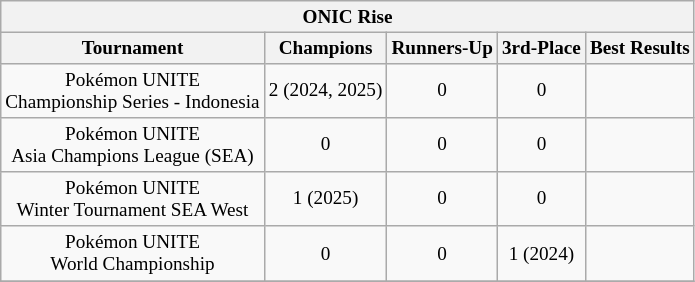<table class="wikitable" style="font-size:80%; text-align:center;">
<tr>
<td colspan="8" style="background-color:#f2f2f2;"> <strong>ONIC Rise</strong></td>
</tr>
<tr>
<th>Tournament</th>
<th>Champions</th>
<th>Runners-Up</th>
<th>3rd-Place</th>
<th>Best Results</th>
</tr>
<tr>
<td>Pokémon UNITE <br> Championship Series - Indonesia</td>
<td>2 (2024, 2025)</td>
<td>0</td>
<td>0</td>
<td></td>
</tr>
<tr>
<td>Pokémon UNITE <br> Asia Champions League (SEA)</td>
<td>0</td>
<td>0</td>
<td>0</td>
<td></td>
</tr>
<tr>
<td>Pokémon UNITE <br> Winter Tournament SEA West</td>
<td>1 (2025)</td>
<td>0</td>
<td>0</td>
<td></td>
</tr>
<tr>
<td>Pokémon UNITE <br> World Championship</td>
<td>0</td>
<td>0</td>
<td>1 (2024)</td>
<td></td>
</tr>
<tr>
</tr>
</table>
